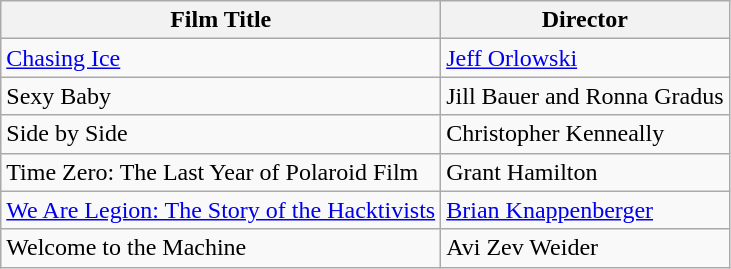<table class="wikitable">
<tr>
<th>Film Title</th>
<th>Director</th>
</tr>
<tr>
<td><a href='#'>Chasing Ice</a></td>
<td><a href='#'>Jeff Orlowski</a></td>
</tr>
<tr>
<td>Sexy Baby</td>
<td>Jill Bauer and Ronna Gradus</td>
</tr>
<tr>
<td>Side by Side</td>
<td>Christopher Kenneally</td>
</tr>
<tr>
<td>Time Zero: The Last Year of Polaroid Film</td>
<td>Grant Hamilton</td>
</tr>
<tr>
<td><a href='#'>We Are Legion: The Story of the Hacktivists</a></td>
<td><a href='#'>Brian Knappenberger</a></td>
</tr>
<tr>
<td>Welcome to the Machine</td>
<td>Avi Zev Weider</td>
</tr>
</table>
